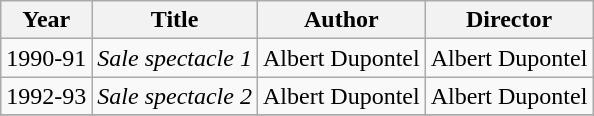<table class="wikitable">
<tr>
<th>Year</th>
<th>Title</th>
<th>Author</th>
<th>Director</th>
</tr>
<tr>
<td>1990-91</td>
<td><em>Sale spectacle 1</em></td>
<td>Albert Dupontel</td>
<td>Albert Dupontel</td>
</tr>
<tr>
<td>1992-93</td>
<td><em>Sale spectacle 2</em></td>
<td>Albert Dupontel</td>
<td>Albert Dupontel</td>
</tr>
<tr>
</tr>
</table>
